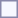<table style="border:1px solid #8888aa; background-color:#f7f8ff; padding:5px; font-size:95%; margin: 0px 12px 12px 0px;">
</table>
